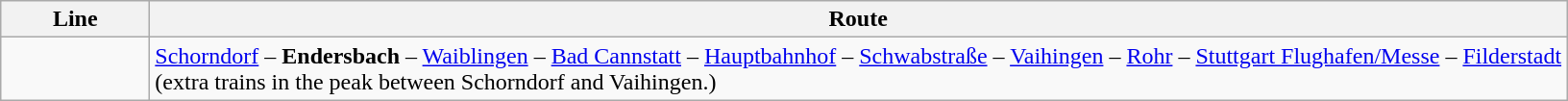<table class="wikitable">
<tr>
<th style="width:6em">Line</th>
<th>Route</th>
</tr>
<tr>
<td align="center"></td>
<td><a href='#'>Schorndorf</a> – <strong>Endersbach</strong> – <a href='#'>Waiblingen</a> – <a href='#'>Bad Cannstatt</a> – <a href='#'>Hauptbahnhof</a> – <a href='#'>Schwabstraße</a> – <a href='#'>Vaihingen</a> – <a href='#'>Rohr</a> – <a href='#'>Stuttgart Flughafen/Messe</a> – <a href='#'>Filderstadt</a> <br>(extra trains in the peak between Schorndorf and Vaihingen.)</td>
</tr>
</table>
